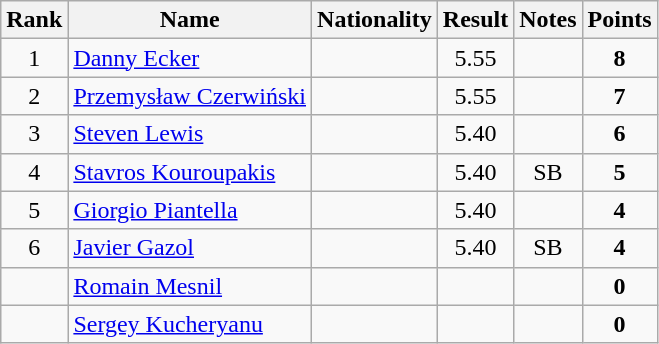<table class="wikitable sortable" style="text-align:center">
<tr>
<th>Rank</th>
<th>Name</th>
<th>Nationality</th>
<th>Result</th>
<th>Notes</th>
<th>Points</th>
</tr>
<tr>
<td>1</td>
<td align=left><a href='#'>Danny Ecker</a></td>
<td align=left></td>
<td>5.55</td>
<td></td>
<td><strong>8</strong></td>
</tr>
<tr>
<td>2</td>
<td align=left><a href='#'>Przemysław Czerwiński</a></td>
<td align=left></td>
<td>5.55</td>
<td></td>
<td><strong>7</strong></td>
</tr>
<tr>
<td>3</td>
<td align=left><a href='#'>Steven Lewis</a></td>
<td align=left></td>
<td>5.40</td>
<td></td>
<td><strong>6</strong></td>
</tr>
<tr>
<td>4</td>
<td align=left><a href='#'>Stavros Kouroupakis</a></td>
<td align=left></td>
<td>5.40</td>
<td>SB</td>
<td><strong>5</strong></td>
</tr>
<tr>
<td>5</td>
<td align=left><a href='#'>Giorgio Piantella</a></td>
<td align=left></td>
<td>5.40</td>
<td></td>
<td><strong>4</strong></td>
</tr>
<tr>
<td>6</td>
<td align=left><a href='#'>Javier Gazol</a></td>
<td align=left></td>
<td>5.40</td>
<td>SB</td>
<td><strong>4</strong></td>
</tr>
<tr>
<td></td>
<td align=left><a href='#'>Romain Mesnil</a></td>
<td align=left></td>
<td></td>
<td></td>
<td><strong>0</strong></td>
</tr>
<tr>
<td></td>
<td align=left><a href='#'>Sergey Kucheryanu</a></td>
<td align=left></td>
<td></td>
<td></td>
<td><strong>0</strong></td>
</tr>
</table>
